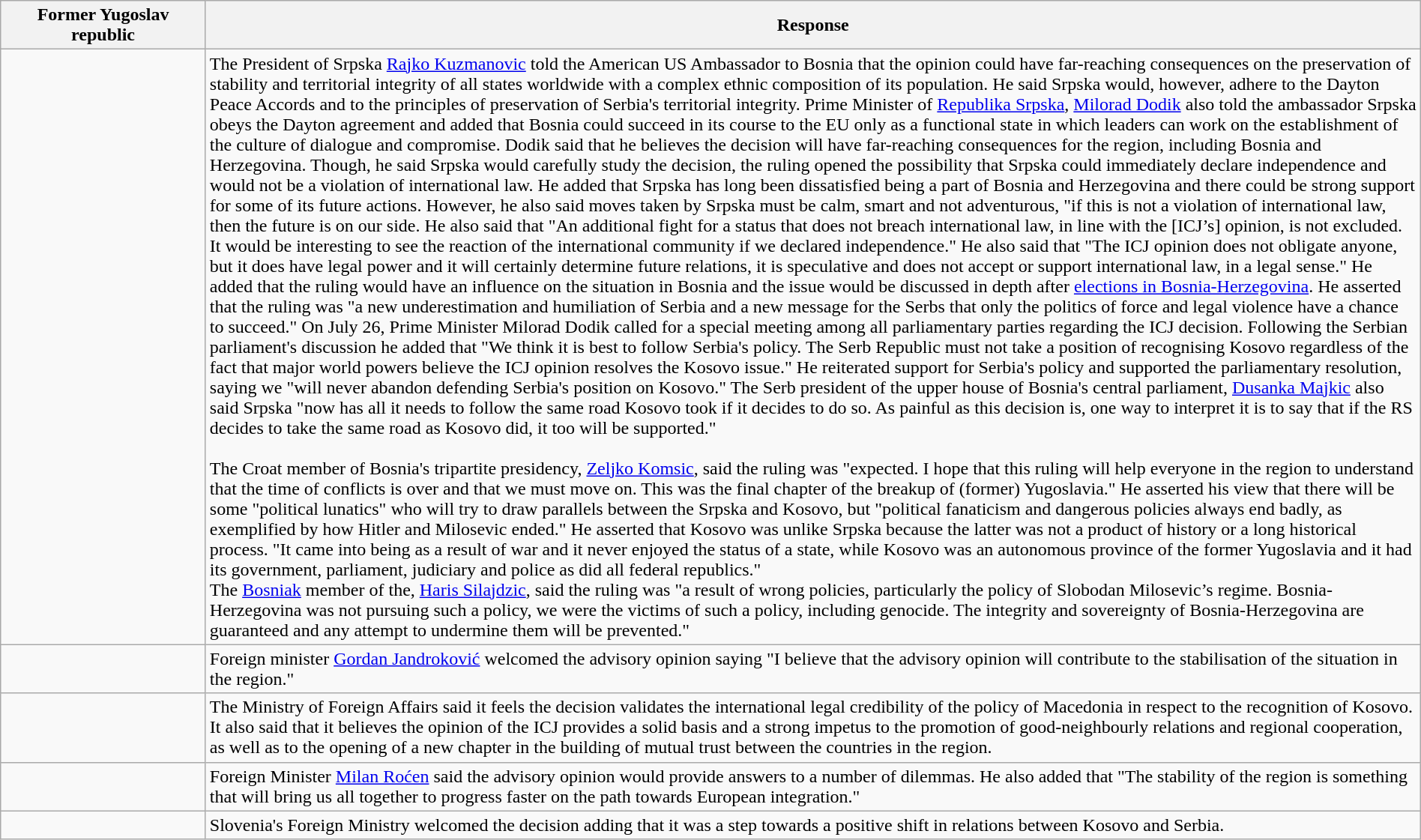<table class="wikitable" style="margin:auto; width:100%;">
<tr>
<th style="width:175px;">Former Yugoslav republic</th>
<th>Response</th>
</tr>
<tr valign="top">
<td></td>
<td>The President of Srpska <a href='#'>Rajko Kuzmanovic</a> told the American US Ambassador to Bosnia that the opinion could have far-reaching consequences on the preservation of stability and territorial integrity of all states worldwide with a complex ethnic composition of its population. He said Srpska would, however, adhere to the Dayton Peace Accords and to the principles of preservation of Serbia's territorial integrity. Prime Minister of <a href='#'>Republika Srpska</a>, <a href='#'>Milorad Dodik</a> also told the ambassador Srpska obeys the Dayton agreement and added that Bosnia could succeed in its course to the EU only as a functional state in which leaders can work on the establishment of the culture of dialogue and compromise. Dodik said that he believes the decision will have far-reaching consequences for the region, including Bosnia and Herzegovina. Though, he said Srpska would carefully study the decision, the ruling opened the possibility that Srpska could immediately declare independence and would not be a violation of international law. He added that Srpska has long been dissatisfied being a part of Bosnia and Herzegovina and there could be strong support for some of its future actions. However, he also said moves taken by Srpska must be calm, smart and not adventurous, "if this is not a violation of international law, then the future is on our side. He also said that "An additional fight for a status that does not breach international law, in line with the [ICJ’s] opinion, is not excluded. It would be interesting to see the reaction of the international community if we declared independence." He also said that "The ICJ opinion does not obligate anyone, but it does have legal power and it will certainly determine future relations, it is speculative and does not accept or support international law, in a legal sense." He added that the ruling would have an influence on the situation in Bosnia and the issue would be discussed in depth after <a href='#'>elections in Bosnia-Herzegovina</a>. He asserted that the ruling was "a new underestimation and humiliation of Serbia and a new message for the Serbs that only the politics of force and legal violence have a chance to succeed." On July 26, Prime Minister Milorad Dodik called for a special meeting among all parliamentary parties regarding the ICJ decision. Following the Serbian parliament's discussion he added that "We think it is best to follow Serbia's policy. The Serb Republic must not take a position of recognising Kosovo regardless of the fact that major world powers believe the ICJ opinion resolves the Kosovo issue." He reiterated support for Serbia's policy and supported the parliamentary resolution, saying we "will never abandon defending Serbia's position on Kosovo." The Serb president of the upper house of Bosnia's central parliament, <a href='#'>Dusanka Majkic</a> also said Srpska "now has all it needs to follow the same road Kosovo took if it decides to do so. As painful as this decision is, one way to interpret it is to say that if the RS decides to take the same road as Kosovo did, it too will be supported."<br><br>The Croat member of Bosnia's tripartite presidency, <a href='#'>Zeljko Komsic</a>, said the ruling was "expected. I hope that this ruling will help everyone in the region to understand that the time of conflicts is over and that we must move on. This was the final chapter of the breakup of (former) Yugoslavia." He asserted his view that there will be some "political lunatics" who will try to draw parallels between the Srpska and Kosovo, but "political fanaticism and dangerous policies always end badly, as exemplified by how Hitler and Milosevic ended." He asserted that Kosovo was unlike Srpska because the latter was not a product of history or a long historical process. "It came into being as a result of war and it never enjoyed the status of a state, while Kosovo was an autonomous province of the former Yugoslavia and it had its government, parliament, judiciary and police as did all federal republics."<br>
The <a href='#'>Bosniak</a> member of the, <a href='#'>Haris Silajdzic</a>, said the ruling was "a result of wrong policies, particularly the policy of Slobodan Milosevic’s regime. Bosnia-Herzegovina was not pursuing such a policy, we were the victims of such a policy, including genocide. The integrity and sovereignty of Bosnia-Herzegovina are guaranteed and any attempt to undermine them will be prevented."</td>
</tr>
<tr valign="top">
<td></td>
<td>Foreign minister <a href='#'>Gordan Jandroković</a> welcomed the advisory opinion saying "I believe that the advisory opinion will contribute to the stabilisation of the situation in the region."</td>
</tr>
<tr valign="top">
<td></td>
<td>The Ministry of Foreign Affairs said it feels the decision validates the international legal credibility of the policy of Macedonia in respect to the recognition of Kosovo. It also said that it believes the opinion of the ICJ provides a solid basis and a strong impetus to the promotion of good-neighbourly relations and regional cooperation, as well as to the opening of a new chapter in the building of mutual trust between the countries in the region.</td>
</tr>
<tr valign"top">
<td></td>
<td>Foreign Minister <a href='#'>Milan Roćen</a> said the advisory opinion would provide answers to a number of dilemmas. He also added that "The stability of the region is something that will bring us all together to progress faster on the path towards European integration."</td>
</tr>
<tr valign="top">
<td></td>
<td>Slovenia's Foreign Ministry welcomed the decision adding that it was a step towards a positive shift in relations between Kosovo and Serbia.</td>
</tr>
</table>
